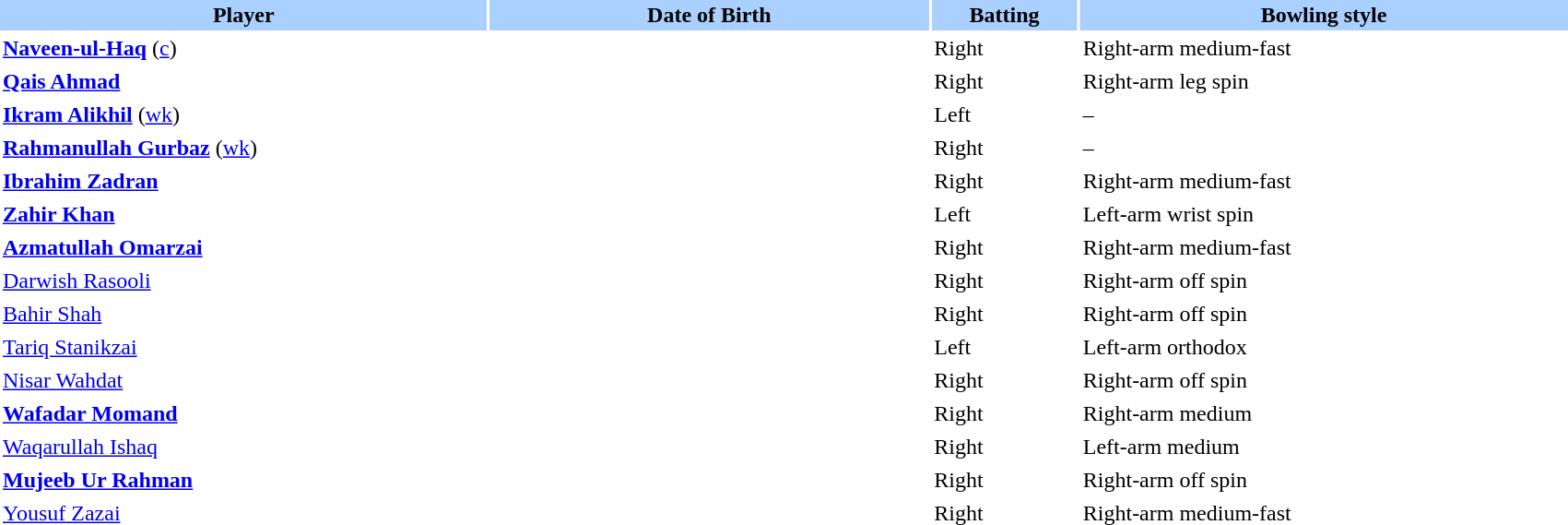<table border="0" cellspacing="2" cellpadding="2" style="width:90%;">
<tr style="background:#aad0ff;">
<th width=20%>Player</th>
<th width=18%>Date of Birth</th>
<th width=6%>Batting</th>
<th width=20%>Bowling style</th>
</tr>
<tr>
<td><strong><a href='#'>Naveen-ul-Haq</a></strong> (<a href='#'>c</a>)</td>
<td></td>
<td>Right</td>
<td>Right-arm medium-fast</td>
</tr>
<tr>
<td><strong><a href='#'>Qais Ahmad</a></strong></td>
<td></td>
<td>Right</td>
<td>Right-arm leg spin</td>
</tr>
<tr>
<td><strong><a href='#'>Ikram Alikhil</a></strong> (<a href='#'>wk</a>)</td>
<td></td>
<td>Left</td>
<td>–</td>
</tr>
<tr>
<td><strong><a href='#'>Rahmanullah Gurbaz</a></strong> (<a href='#'>wk</a>)</td>
<td></td>
<td>Right</td>
<td>–</td>
</tr>
<tr>
<td><strong><a href='#'>Ibrahim Zadran</a></strong></td>
<td></td>
<td>Right</td>
<td>Right-arm medium-fast</td>
</tr>
<tr>
<td><strong><a href='#'>Zahir Khan</a></strong></td>
<td></td>
<td>Left</td>
<td>Left-arm wrist spin</td>
</tr>
<tr>
<td><strong><a href='#'>Azmatullah Omarzai</a></strong></td>
<td></td>
<td>Right</td>
<td>Right-arm medium-fast</td>
</tr>
<tr>
<td><a href='#'>Darwish Rasooli</a></td>
<td></td>
<td>Right</td>
<td>Right-arm off spin</td>
</tr>
<tr>
<td><a href='#'>Bahir Shah</a></td>
<td></td>
<td>Right</td>
<td>Right-arm off spin</td>
</tr>
<tr>
<td><a href='#'>Tariq Stanikzai</a></td>
<td></td>
<td>Left</td>
<td>Left-arm orthodox</td>
</tr>
<tr>
<td><a href='#'>Nisar Wahdat</a></td>
<td></td>
<td>Right</td>
<td>Right-arm off spin</td>
</tr>
<tr>
<td><strong><a href='#'>Wafadar Momand</a></strong></td>
<td></td>
<td>Right</td>
<td>Right-arm medium</td>
</tr>
<tr>
<td><a href='#'>Waqarullah Ishaq</a></td>
<td></td>
<td>Right</td>
<td>Left-arm medium</td>
</tr>
<tr>
<td><strong><a href='#'>Mujeeb Ur Rahman</a></strong></td>
<td></td>
<td>Right</td>
<td>Right-arm off spin</td>
</tr>
<tr>
<td><a href='#'>Yousuf Zazai</a></td>
<td></td>
<td>Right</td>
<td>Right-arm medium-fast</td>
</tr>
</table>
